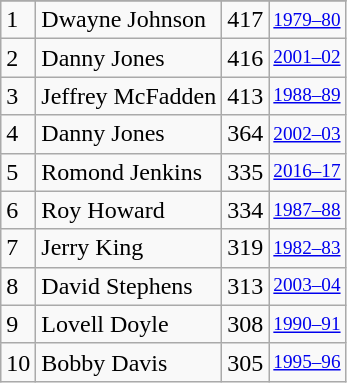<table class="wikitable">
<tr>
</tr>
<tr>
<td>1</td>
<td>Dwayne Johnson</td>
<td>417</td>
<td style="font-size:80%;"><a href='#'>1979–80</a></td>
</tr>
<tr>
<td>2</td>
<td>Danny Jones</td>
<td>416</td>
<td style="font-size:80%;"><a href='#'>2001–02</a></td>
</tr>
<tr>
<td>3</td>
<td>Jeffrey McFadden</td>
<td>413</td>
<td style="font-size:80%;"><a href='#'>1988–89</a></td>
</tr>
<tr>
<td>4</td>
<td>Danny Jones</td>
<td>364</td>
<td style="font-size:80%;"><a href='#'>2002–03</a></td>
</tr>
<tr>
<td>5</td>
<td>Romond Jenkins</td>
<td>335</td>
<td style="font-size:80%;"><a href='#'>2016–17</a></td>
</tr>
<tr>
<td>6</td>
<td>Roy Howard</td>
<td>334</td>
<td style="font-size:80%;"><a href='#'>1987–88</a></td>
</tr>
<tr>
<td>7</td>
<td>Jerry King</td>
<td>319</td>
<td style="font-size:80%;"><a href='#'>1982–83</a></td>
</tr>
<tr>
<td>8</td>
<td>David Stephens</td>
<td>313</td>
<td style="font-size:80%;"><a href='#'>2003–04</a></td>
</tr>
<tr>
<td>9</td>
<td>Lovell Doyle</td>
<td>308</td>
<td style="font-size:80%;"><a href='#'>1990–91</a></td>
</tr>
<tr>
<td>10</td>
<td>Bobby Davis</td>
<td>305</td>
<td style="font-size:80%;"><a href='#'>1995–96</a></td>
</tr>
</table>
